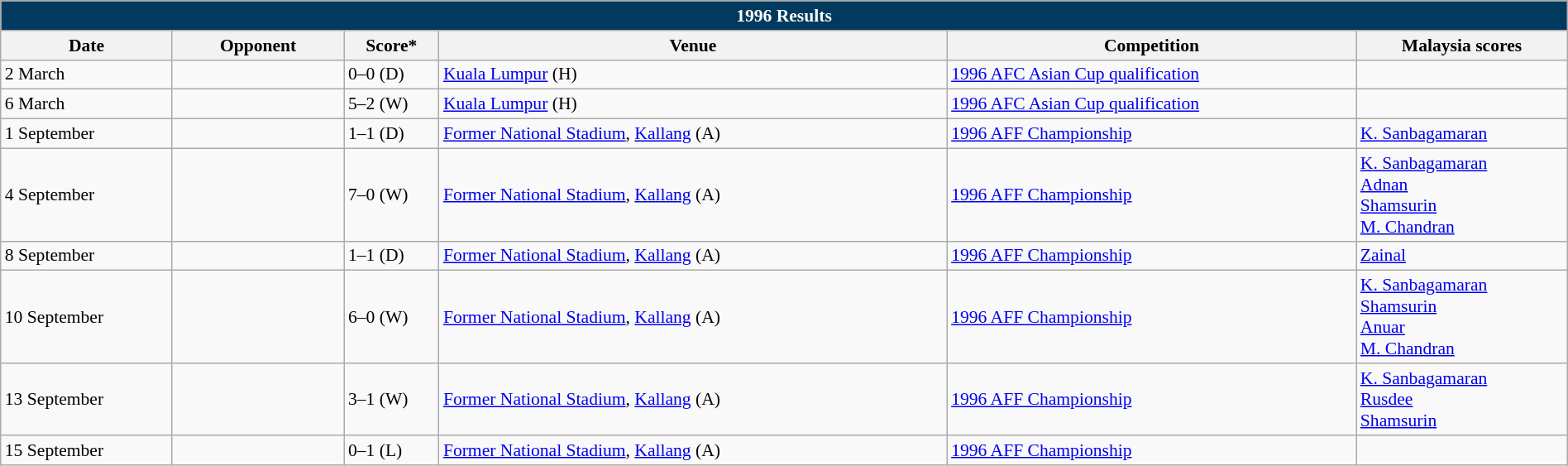<table class="wikitable" width=100% style="text-align:left;font-size:90%;">
<tr>
<th colspan=9 style="background: #013A5E; color: #FFFFFF;">1996 Results</th>
</tr>
<tr>
<th width=80>Date</th>
<th width=80>Opponent</th>
<th width=20>Score*</th>
<th width=250>Venue</th>
<th width=200>Competition</th>
<th width=100>Malaysia scores</th>
</tr>
<tr>
<td>2 March</td>
<td></td>
<td>0–0 (D)</td>
<td><a href='#'>Kuala Lumpur</a> (H)</td>
<td><a href='#'>1996 AFC Asian Cup qualification</a></td>
<td></td>
</tr>
<tr>
<td>6 March</td>
<td></td>
<td>5–2 (W)</td>
<td><a href='#'>Kuala Lumpur</a> (H)</td>
<td><a href='#'>1996 AFC Asian Cup qualification</a></td>
<td></td>
</tr>
<tr>
<td>1 September</td>
<td></td>
<td>1–1 (D)</td>
<td><a href='#'>Former National Stadium</a>, <a href='#'>Kallang</a> (A)</td>
<td><a href='#'>1996 AFF Championship</a></td>
<td><a href='#'>K. Sanbagamaran</a> </td>
</tr>
<tr>
<td>4 September</td>
<td></td>
<td>7–0 (W)</td>
<td><a href='#'>Former National Stadium</a>, <a href='#'>Kallang</a> (A)</td>
<td><a href='#'>1996 AFF Championship</a></td>
<td><a href='#'>K. Sanbagamaran</a> <br><a href='#'>Adnan</a> <br><a href='#'>Shamsurin</a> <br><a href='#'>M. Chandran</a> </td>
</tr>
<tr>
<td>8 September</td>
<td></td>
<td>1–1 (D)</td>
<td><a href='#'>Former National Stadium</a>, <a href='#'>Kallang</a> (A)</td>
<td><a href='#'>1996 AFF Championship</a></td>
<td><a href='#'>Zainal</a> </td>
</tr>
<tr>
<td>10 September</td>
<td></td>
<td>6–0 (W)</td>
<td><a href='#'>Former National Stadium</a>, <a href='#'>Kallang</a> (A)</td>
<td><a href='#'>1996 AFF Championship</a></td>
<td><a href='#'>K. Sanbagamaran</a> <br><a href='#'>Shamsurin</a> <br><a href='#'>Anuar</a> <br><a href='#'>M. Chandran</a> </td>
</tr>
<tr>
<td>13 September</td>
<td></td>
<td>3–1 (W)</td>
<td><a href='#'>Former National Stadium</a>, <a href='#'>Kallang</a> (A)</td>
<td><a href='#'>1996 AFF Championship</a></td>
<td><a href='#'>K. Sanbagamaran</a> <br><a href='#'>Rusdee</a> <br><a href='#'>Shamsurin</a> </td>
</tr>
<tr>
<td>15 September</td>
<td></td>
<td>0–1 (L)</td>
<td><a href='#'>Former National Stadium</a>, <a href='#'>Kallang</a> (A)</td>
<td><a href='#'>1996 AFF Championship</a></td>
<td></td>
</tr>
</table>
